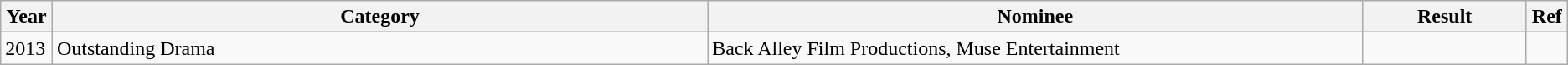<table class="wikitable">
<tr>
<th width=3%>Year</th>
<th width=40%>Category</th>
<th width=40%>Nominee</th>
<th width=10%>Result</th>
<th width=2%>Ref</th>
</tr>
<tr>
<td>2013</td>
<td>Outstanding Drama</td>
<td>Back Alley Film Productions, Muse Entertainment</td>
<td></td>
<td></td>
</tr>
</table>
